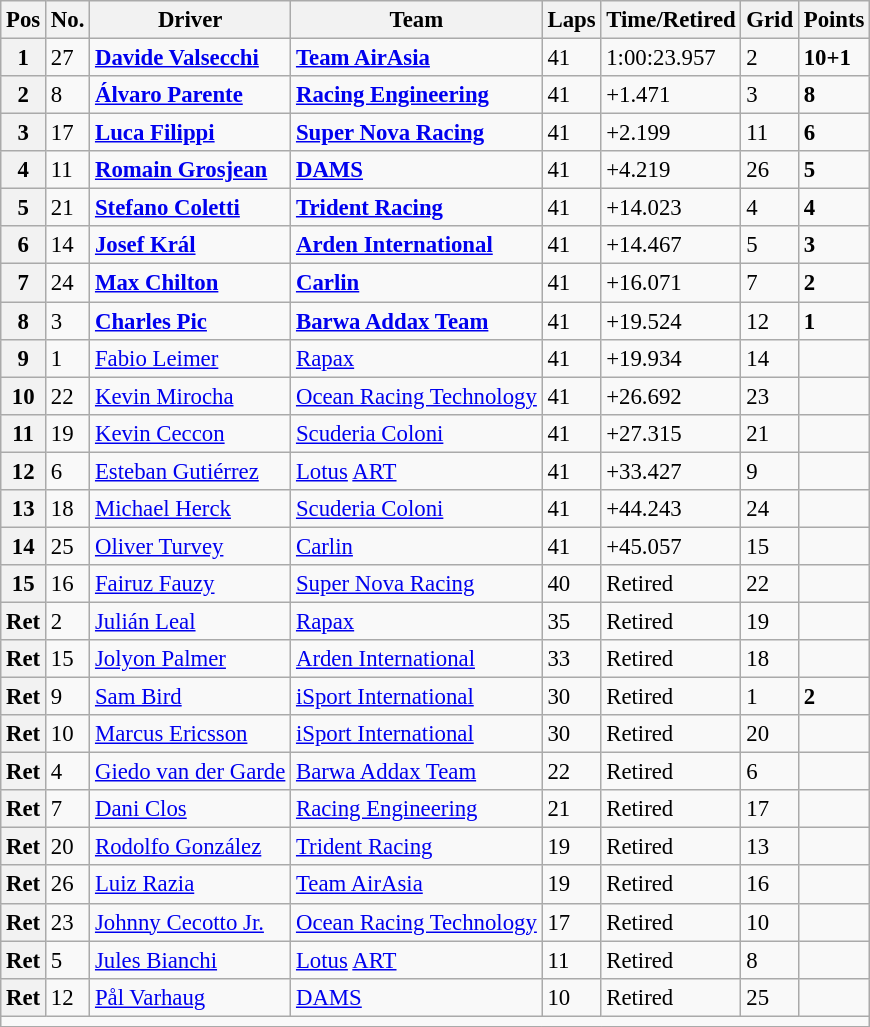<table class="wikitable" style="font-size:95%">
<tr>
<th>Pos</th>
<th>No.</th>
<th>Driver</th>
<th>Team</th>
<th>Laps</th>
<th>Time/Retired</th>
<th>Grid</th>
<th>Points</th>
</tr>
<tr>
<th>1</th>
<td>27</td>
<td> <strong><a href='#'>Davide Valsecchi</a></strong></td>
<td><strong><a href='#'>Team AirAsia</a></strong></td>
<td>41</td>
<td>1:00:23.957</td>
<td>2</td>
<td><strong>10+1</strong></td>
</tr>
<tr>
<th>2</th>
<td>8</td>
<td> <strong><a href='#'>Álvaro Parente</a></strong></td>
<td><strong><a href='#'>Racing Engineering</a></strong></td>
<td>41</td>
<td>+1.471</td>
<td>3</td>
<td><strong>8</strong></td>
</tr>
<tr>
<th>3</th>
<td>17</td>
<td> <strong><a href='#'>Luca Filippi</a></strong></td>
<td><strong><a href='#'>Super Nova Racing</a></strong></td>
<td>41</td>
<td>+2.199</td>
<td>11</td>
<td><strong>6</strong></td>
</tr>
<tr>
<th>4</th>
<td>11</td>
<td> <strong><a href='#'>Romain Grosjean</a></strong></td>
<td><strong><a href='#'>DAMS</a></strong></td>
<td>41</td>
<td>+4.219</td>
<td>26</td>
<td><strong>5</strong></td>
</tr>
<tr>
<th>5</th>
<td>21</td>
<td> <strong><a href='#'>Stefano Coletti</a></strong></td>
<td><strong><a href='#'>Trident Racing</a></strong></td>
<td>41</td>
<td>+14.023</td>
<td>4</td>
<td><strong>4</strong></td>
</tr>
<tr>
<th>6</th>
<td>14</td>
<td> <strong><a href='#'>Josef Král</a></strong></td>
<td><strong><a href='#'>Arden International</a></strong></td>
<td>41</td>
<td>+14.467</td>
<td>5</td>
<td><strong>3</strong></td>
</tr>
<tr>
<th>7</th>
<td>24</td>
<td> <strong><a href='#'>Max Chilton</a></strong></td>
<td><strong><a href='#'>Carlin</a></strong></td>
<td>41</td>
<td>+16.071</td>
<td>7</td>
<td><strong>2</strong></td>
</tr>
<tr>
<th>8</th>
<td>3</td>
<td> <strong><a href='#'>Charles Pic</a></strong></td>
<td><strong><a href='#'>Barwa Addax Team</a></strong></td>
<td>41</td>
<td>+19.524</td>
<td>12</td>
<td><strong>1</strong></td>
</tr>
<tr>
<th>9</th>
<td>1</td>
<td> <a href='#'>Fabio Leimer</a></td>
<td><a href='#'>Rapax</a></td>
<td>41</td>
<td>+19.934</td>
<td>14</td>
<td></td>
</tr>
<tr>
<th>10</th>
<td>22</td>
<td> <a href='#'>Kevin Mirocha</a></td>
<td><a href='#'>Ocean Racing Technology</a></td>
<td>41</td>
<td>+26.692</td>
<td>23</td>
<td></td>
</tr>
<tr>
<th>11</th>
<td>19</td>
<td> <a href='#'>Kevin Ceccon</a></td>
<td><a href='#'>Scuderia Coloni</a></td>
<td>41</td>
<td>+27.315</td>
<td>21</td>
<td></td>
</tr>
<tr>
<th>12</th>
<td>6</td>
<td> <a href='#'>Esteban Gutiérrez</a></td>
<td><a href='#'>Lotus</a> <a href='#'>ART</a></td>
<td>41</td>
<td>+33.427</td>
<td>9</td>
<td></td>
</tr>
<tr>
<th>13</th>
<td>18</td>
<td> <a href='#'>Michael Herck</a></td>
<td><a href='#'>Scuderia Coloni</a></td>
<td>41</td>
<td>+44.243</td>
<td>24</td>
<td></td>
</tr>
<tr>
<th>14</th>
<td>25</td>
<td> <a href='#'>Oliver Turvey</a></td>
<td><a href='#'>Carlin</a></td>
<td>41</td>
<td>+45.057</td>
<td>15</td>
<td></td>
</tr>
<tr>
<th>15</th>
<td>16</td>
<td> <a href='#'>Fairuz Fauzy</a></td>
<td><a href='#'>Super Nova Racing</a></td>
<td>40</td>
<td>Retired</td>
<td>22</td>
<td></td>
</tr>
<tr>
<th>Ret</th>
<td>2</td>
<td> <a href='#'>Julián Leal</a></td>
<td><a href='#'>Rapax</a></td>
<td>35</td>
<td>Retired</td>
<td>19</td>
<td></td>
</tr>
<tr>
<th>Ret</th>
<td>15</td>
<td> <a href='#'>Jolyon Palmer</a></td>
<td><a href='#'>Arden International</a></td>
<td>33</td>
<td>Retired</td>
<td>18</td>
<td></td>
</tr>
<tr>
<th>Ret</th>
<td>9</td>
<td> <a href='#'>Sam Bird</a></td>
<td><a href='#'>iSport International</a></td>
<td>30</td>
<td>Retired</td>
<td>1</td>
<td><strong>2</strong></td>
</tr>
<tr>
<th>Ret</th>
<td>10</td>
<td> <a href='#'>Marcus Ericsson</a></td>
<td><a href='#'>iSport International</a></td>
<td>30</td>
<td>Retired</td>
<td>20</td>
<td></td>
</tr>
<tr>
<th>Ret</th>
<td>4</td>
<td> <a href='#'>Giedo van der Garde</a></td>
<td><a href='#'>Barwa Addax Team</a></td>
<td>22</td>
<td>Retired</td>
<td>6</td>
<td></td>
</tr>
<tr>
<th>Ret</th>
<td>7</td>
<td> <a href='#'>Dani Clos</a></td>
<td><a href='#'>Racing Engineering</a></td>
<td>21</td>
<td>Retired</td>
<td>17</td>
<td></td>
</tr>
<tr>
<th>Ret</th>
<td>20</td>
<td> <a href='#'>Rodolfo González</a></td>
<td><a href='#'>Trident Racing</a></td>
<td>19</td>
<td>Retired</td>
<td>13</td>
<td></td>
</tr>
<tr>
<th>Ret</th>
<td>26</td>
<td> <a href='#'>Luiz Razia</a></td>
<td><a href='#'>Team AirAsia</a></td>
<td>19</td>
<td>Retired</td>
<td>16</td>
<td></td>
</tr>
<tr>
<th>Ret</th>
<td>23</td>
<td> <a href='#'>Johnny Cecotto Jr.</a></td>
<td><a href='#'>Ocean Racing Technology</a></td>
<td>17</td>
<td>Retired</td>
<td>10</td>
<td></td>
</tr>
<tr>
<th>Ret</th>
<td>5</td>
<td> <a href='#'>Jules Bianchi</a></td>
<td><a href='#'>Lotus</a> <a href='#'>ART</a></td>
<td>11</td>
<td>Retired</td>
<td>8</td>
<td></td>
</tr>
<tr>
<th>Ret</th>
<td>12</td>
<td> <a href='#'>Pål Varhaug</a></td>
<td><a href='#'>DAMS</a></td>
<td>10</td>
<td>Retired</td>
<td>25</td>
<td></td>
</tr>
<tr>
<td colspan=8></td>
</tr>
<tr>
</tr>
</table>
